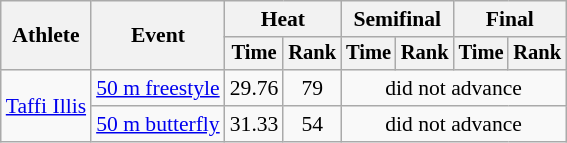<table class="wikitable" style="text-align:center; font-size:90%">
<tr>
<th rowspan="2">Athlete</th>
<th rowspan="2">Event</th>
<th colspan="2">Heat</th>
<th colspan="2">Semifinal</th>
<th colspan="2">Final</th>
</tr>
<tr style="font-size:95%">
<th>Time</th>
<th>Rank</th>
<th>Time</th>
<th>Rank</th>
<th>Time</th>
<th>Rank</th>
</tr>
<tr>
<td align=left rowspan=2><a href='#'>Taffi Illis</a></td>
<td align=left><a href='#'>50 m freestyle</a></td>
<td>29.76</td>
<td>79</td>
<td colspan=4>did not advance</td>
</tr>
<tr>
<td align=left><a href='#'>50 m butterfly</a></td>
<td>31.33</td>
<td>54</td>
<td colspan=4>did not advance</td>
</tr>
</table>
